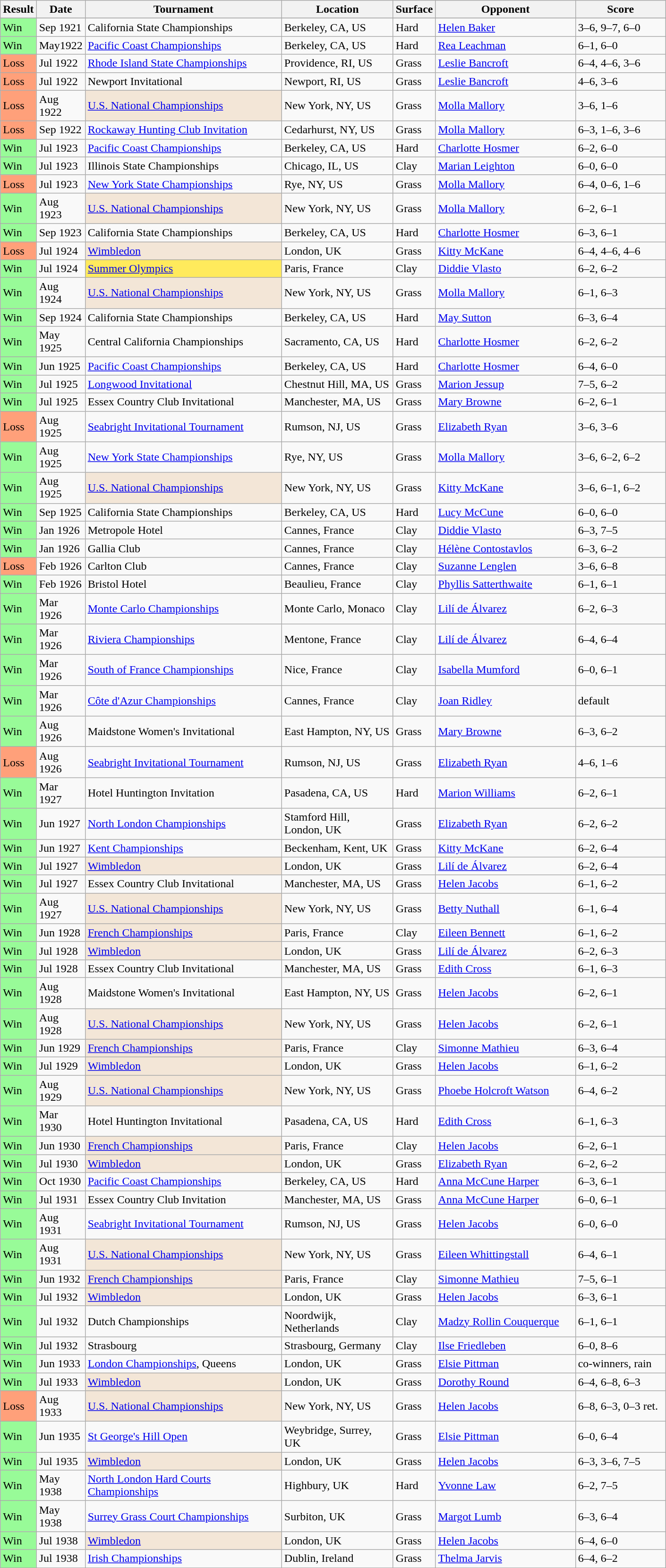<table class="sortable wikitable">
<tr>
<th style="width:40px">Result</th>
<th style="width:60px">Date</th>
<th style="width:270px">Tournament</th>
<th style="width:150px">Location</th>
<th style="width:50px">Surface</th>
<th style="width:190px">Opponent</th>
<th style="width:120px" class="unsortable">Score</th>
</tr>
<tr>
</tr>
<tr>
<td style="background:#98fb98;">Win</td>
<td>Sep 1921</td>
<td>California State Championships</td>
<td>Berkeley, CA, US</td>
<td>Hard</td>
<td> <a href='#'>Helen Baker</a></td>
<td>3–6, 9–7, 6–0</td>
</tr>
<tr>
<td style="background:#98fb98;">Win</td>
<td>May1922</td>
<td><a href='#'>Pacific Coast Championships</a></td>
<td>Berkeley, CA, US</td>
<td>Hard</td>
<td> <a href='#'>Rea Leachman</a></td>
<td>6–1, 6–0</td>
</tr>
<tr>
<td style="background:#ffa07a;">Loss</td>
<td>Jul 1922</td>
<td><a href='#'>Rhode Island State Championships</a></td>
<td>Providence, RI, US</td>
<td>Grass</td>
<td> <a href='#'>Leslie Bancroft</a></td>
<td>6–4, 4–6, 3–6</td>
</tr>
<tr>
<td style="background:#ffa07a;">Loss</td>
<td>Jul 1922</td>
<td>Newport Invitational</td>
<td>Newport, RI, US</td>
<td>Grass</td>
<td> <a href='#'>Leslie Bancroft</a></td>
<td>4–6, 3–6</td>
</tr>
<tr F3E6D7>
<td style="background:#ffa07a;">Loss</td>
<td>Aug 1922</td>
<td style="background:#f3e6d7;"><a href='#'>U.S. National Championships</a></td>
<td>New York, NY, US</td>
<td>Grass</td>
<td> <a href='#'>Molla Mallory</a></td>
<td>3–6, 1–6</td>
</tr>
<tr>
<td style="background:#ffa07a;">Loss</td>
<td>Sep 1922</td>
<td><a href='#'>Rockaway Hunting Club Invitation</a></td>
<td>Cedarhurst, NY, US</td>
<td>Grass</td>
<td> <a href='#'>Molla Mallory</a></td>
<td>6–3, 1–6, 3–6</td>
</tr>
<tr>
<td style="background:#98fb98;">Win</td>
<td>Jul 1923</td>
<td><a href='#'>Pacific Coast Championships</a></td>
<td>Berkeley, CA, US</td>
<td>Hard</td>
<td> <a href='#'>Charlotte Hosmer</a></td>
<td>6–2, 6–0</td>
</tr>
<tr>
<td style="background:#98fb98;">Win</td>
<td>Jul 1923</td>
<td>Illinois State Championships</td>
<td>Chicago, IL, US</td>
<td>Clay</td>
<td> <a href='#'>Marian Leighton</a></td>
<td>6–0, 6–0</td>
</tr>
<tr>
<td style="background:#ffa07a;">Loss</td>
<td>Jul 1923</td>
<td><a href='#'>New York State Championships</a></td>
<td>Rye, NY, US</td>
<td>Grass</td>
<td> <a href='#'>Molla Mallory</a></td>
<td>6–4, 0–6, 1–6</td>
</tr>
<tr F3E6D7>
<td style="background:#98fb98;">Win</td>
<td>Aug 1923</td>
<td style="background:#f3e6d7;"><a href='#'>U.S. National Championships</a></td>
<td>New York, NY, US</td>
<td>Grass</td>
<td> <a href='#'>Molla Mallory</a></td>
<td>6–2, 6–1</td>
</tr>
<tr>
<td style="background:#98fb98;">Win</td>
<td>Sep 1923</td>
<td>California State Championships</td>
<td>Berkeley, CA, US</td>
<td>Hard</td>
<td> <a href='#'>Charlotte Hosmer</a></td>
<td>6–3, 6–1</td>
</tr>
<tr F3E6D7>
<td style="background:#ffa07a;">Loss</td>
<td>Jul 1924</td>
<td style="background:#f3e6d7;"><a href='#'>Wimbledon</a></td>
<td>London, UK</td>
<td>Grass</td>
<td> <a href='#'>Kitty McKane</a></td>
<td>6–4, 4–6, 4–6</td>
</tr>
<tr FFEA5C>
<td style="background:#98fb98;">Win</td>
<td>Jul 1924</td>
<td style="background:#ffea5c;"><a href='#'>Summer Olympics</a></td>
<td>Paris, France</td>
<td>Clay</td>
<td> <a href='#'>Diddie Vlasto</a></td>
<td>6–2, 6–2</td>
</tr>
<tr F3E6D7>
<td style="background:#98fb98;">Win</td>
<td>Aug 1924</td>
<td style="background:#f3e6d7;"><a href='#'>U.S. National Championships</a></td>
<td>New York, NY, US</td>
<td>Grass</td>
<td> <a href='#'>Molla Mallory</a></td>
<td>6–1, 6–3</td>
</tr>
<tr>
<td style="background:#98fb98;">Win</td>
<td>Sep 1924</td>
<td>California State Championships</td>
<td>Berkeley, CA, US</td>
<td>Hard</td>
<td> <a href='#'>May Sutton</a></td>
<td>6–3, 6–4</td>
</tr>
<tr>
<td style="background:#98fb98;">Win</td>
<td>May 1925</td>
<td>Central California Championships</td>
<td>Sacramento, CA, US</td>
<td>Hard</td>
<td> <a href='#'>Charlotte Hosmer</a></td>
<td>6–2, 6–2</td>
</tr>
<tr>
<td style="background:#98fb98;">Win</td>
<td>Jun 1925</td>
<td><a href='#'>Pacific Coast Championships</a></td>
<td>Berkeley, CA, US</td>
<td>Hard</td>
<td> <a href='#'>Charlotte Hosmer</a></td>
<td>6–4, 6–0</td>
</tr>
<tr>
<td style="background:#98fb98;">Win</td>
<td>Jul 1925</td>
<td><a href='#'>Longwood Invitational</a></td>
<td>Chestnut Hill, MA, US</td>
<td>Grass</td>
<td> <a href='#'>Marion Jessup</a></td>
<td>7–5, 6–2</td>
</tr>
<tr>
<td style="background:#98fb98;">Win</td>
<td>Jul 1925</td>
<td>Essex Country Club Invitational</td>
<td>Manchester, MA, US</td>
<td>Grass</td>
<td> <a href='#'>Mary Browne</a></td>
<td>6–2, 6–1</td>
</tr>
<tr>
<td style="background:#ffa07a;">Loss</td>
<td>Aug 1925</td>
<td><a href='#'>Seabright Invitational Tournament</a></td>
<td>Rumson, NJ, US</td>
<td>Grass</td>
<td> <a href='#'>Elizabeth Ryan</a></td>
<td>3–6, 3–6</td>
</tr>
<tr>
<td style="background:#98fb98;">Win</td>
<td>Aug 1925</td>
<td><a href='#'>New York State Championships</a></td>
<td>Rye, NY, US</td>
<td>Grass</td>
<td> <a href='#'>Molla Mallory</a></td>
<td>3–6, 6–2, 6–2</td>
</tr>
<tr F3E6D7>
<td style="background:#98fb98;">Win</td>
<td>Aug 1925</td>
<td style="background:#f3e6d7;"><a href='#'>U.S. National Championships</a></td>
<td>New York, NY, US</td>
<td>Grass</td>
<td> <a href='#'>Kitty McKane</a></td>
<td>3–6, 6–1, 6–2</td>
</tr>
<tr>
<td style="background:#98fb98;">Win</td>
<td>Sep 1925</td>
<td>California State Championships</td>
<td>Berkeley, CA, US</td>
<td>Hard</td>
<td> <a href='#'>Lucy McCune</a></td>
<td>6–0, 6–0</td>
</tr>
<tr>
<td style="background:#98fb98;">Win</td>
<td>Jan 1926</td>
<td>Metropole Hotel</td>
<td>Cannes, France</td>
<td>Clay</td>
<td> <a href='#'>Diddie Vlasto</a></td>
<td>6–3, 7–5</td>
</tr>
<tr>
<td style="background:#98fb98;">Win</td>
<td>Jan 1926</td>
<td>Gallia Club</td>
<td>Cannes, France</td>
<td>Clay</td>
<td> <a href='#'>Hélène Contostavlos</a></td>
<td>6–3, 6–2</td>
</tr>
<tr>
<td style="background:#ffa07a;">Loss</td>
<td>Feb 1926</td>
<td>Carlton Club</td>
<td>Cannes, France</td>
<td>Clay</td>
<td> <a href='#'>Suzanne Lenglen</a></td>
<td>3–6, 6–8</td>
</tr>
<tr>
<td style="background:#98fb98;">Win</td>
<td>Feb 1926</td>
<td>Bristol Hotel</td>
<td>Beaulieu, France</td>
<td>Clay</td>
<td> <a href='#'>Phyllis Satterthwaite</a></td>
<td>6–1, 6–1</td>
</tr>
<tr>
<td style="background:#98fb98;">Win</td>
<td>Mar 1926</td>
<td><a href='#'>Monte Carlo Championships</a></td>
<td>Monte Carlo, Monaco</td>
<td>Clay</td>
<td> <a href='#'>Lilí de Álvarez </a></td>
<td>6–2, 6–3</td>
</tr>
<tr>
<td style="background:#98fb98;">Win</td>
<td>Mar 1926</td>
<td><a href='#'>Riviera Championships</a></td>
<td>Mentone, France</td>
<td>Clay</td>
<td> <a href='#'>Lilí de Álvarez </a></td>
<td>6–4, 6–4</td>
</tr>
<tr>
<td style="background:#98fb98;">Win</td>
<td>Mar 1926</td>
<td><a href='#'>South of France Championships</a></td>
<td>Nice, France</td>
<td>Clay</td>
<td> <a href='#'>Isabella Mumford</a></td>
<td>6–0, 6–1</td>
</tr>
<tr>
<td style="background:#98fb98;">Win</td>
<td>Mar 1926</td>
<td><a href='#'>Côte d'Azur Championships</a></td>
<td>Cannes, France</td>
<td>Clay</td>
<td> <a href='#'>Joan Ridley</a></td>
<td>default</td>
</tr>
<tr>
<td style="background:#98fb98;">Win</td>
<td>Aug 1926</td>
<td>Maidstone Women's Invitational</td>
<td>East Hampton, NY, US</td>
<td>Grass</td>
<td> <a href='#'>Mary Browne</a></td>
<td>6–3, 6–2</td>
</tr>
<tr>
<td style="background:#ffa07a;">Loss</td>
<td>Aug 1926</td>
<td><a href='#'>Seabright Invitational Tournament</a></td>
<td>Rumson, NJ, US</td>
<td>Grass</td>
<td> <a href='#'>Elizabeth Ryan</a></td>
<td>4–6, 1–6</td>
</tr>
<tr>
<td style="background:#98fb98;">Win</td>
<td>Mar 1927</td>
<td>Hotel Huntington Invitation</td>
<td>Pasadena, CA, US</td>
<td>Hard</td>
<td> <a href='#'>Marion Williams</a></td>
<td>6–2, 6–1</td>
</tr>
<tr>
<td style="background:#98fb98;">Win</td>
<td>Jun 1927</td>
<td><a href='#'>North London Championships</a></td>
<td>Stamford Hill, London, UK</td>
<td>Grass</td>
<td> <a href='#'>Elizabeth Ryan</a></td>
<td>6–2, 6–2</td>
</tr>
<tr>
<td style="background:#98fb98;">Win</td>
<td>Jun 1927</td>
<td><a href='#'>Kent Championships</a></td>
<td>Beckenham, Kent, UK</td>
<td>Grass</td>
<td> <a href='#'>Kitty McKane</a></td>
<td>6–2, 6–4</td>
</tr>
<tr F3E6D7>
<td style="background:#98fb98;">Win</td>
<td>Jul 1927</td>
<td style="background:#f3e6d7;"><a href='#'>Wimbledon</a></td>
<td>London, UK</td>
<td>Grass</td>
<td> <a href='#'>Lilí de Álvarez </a></td>
<td>6–2, 6–4</td>
</tr>
<tr>
<td style="background:#98fb98;">Win</td>
<td>Jul 1927</td>
<td>Essex Country Club Invitational</td>
<td>Manchester, MA, US</td>
<td>Grass</td>
<td> <a href='#'>Helen Jacobs</a></td>
<td>6–1, 6–2</td>
</tr>
<tr F3E6D7>
<td style="background:#98fb98;">Win</td>
<td>Aug 1927</td>
<td style="background:#f3e6d7;"><a href='#'>U.S. National Championships</a></td>
<td>New York, NY, US</td>
<td>Grass</td>
<td> <a href='#'>Betty Nuthall</a></td>
<td>6–1, 6–4</td>
</tr>
<tr F3E6D7>
<td style="background:#98fb98;">Win</td>
<td>Jun 1928</td>
<td style="background:#f3e6d7;"><a href='#'>French Championships</a></td>
<td>Paris, France</td>
<td>Clay</td>
<td> <a href='#'>Eileen Bennett</a></td>
<td>6–1, 6–2</td>
</tr>
<tr F3E6D7>
<td style="background:#98fb98;">Win</td>
<td>Jul 1928</td>
<td style="background:#f3e6d7;"><a href='#'>Wimbledon</a></td>
<td>London, UK</td>
<td>Grass</td>
<td> <a href='#'>Lilí de Álvarez </a></td>
<td>6–2, 6–3</td>
</tr>
<tr>
<td style="background:#98fb98;">Win</td>
<td>Jul 1928</td>
<td>Essex Country Club Invitational</td>
<td>Manchester, MA, US</td>
<td>Grass</td>
<td> <a href='#'>Edith Cross</a></td>
<td>6–1, 6–3</td>
</tr>
<tr>
<td style="background:#98fb98;">Win</td>
<td>Aug 1928</td>
<td>Maidstone Women's Invitational</td>
<td>East Hampton, NY, US</td>
<td>Grass</td>
<td> <a href='#'>Helen Jacobs</a></td>
<td>6–2, 6–1</td>
</tr>
<tr F3E6D7>
<td style="background:#98fb98;">Win</td>
<td>Aug 1928</td>
<td style="background:#f3e6d7;"><a href='#'>U.S. National Championships</a></td>
<td>New York, NY, US</td>
<td>Grass</td>
<td> <a href='#'>Helen Jacobs</a></td>
<td>6–2, 6–1</td>
</tr>
<tr F3E6D7>
<td style="background:#98fb98;">Win</td>
<td>Jun 1929</td>
<td style="background:#f3e6d7;"><a href='#'>French Championships</a></td>
<td>Paris, France</td>
<td>Clay</td>
<td> <a href='#'>Simonne Mathieu</a></td>
<td>6–3, 6–4</td>
</tr>
<tr F3E6D7>
<td style="background:#98fb98;">Win</td>
<td>Jul 1929</td>
<td style="background:#f3e6d7;"><a href='#'>Wimbledon</a></td>
<td>London, UK</td>
<td>Grass</td>
<td> <a href='#'>Helen Jacobs</a></td>
<td>6–1, 6–2</td>
</tr>
<tr F3E6D7>
<td style="background:#98fb98;">Win</td>
<td>Aug 1929</td>
<td style="background:#f3e6d7;"><a href='#'>U.S. National Championships</a></td>
<td>New York, NY, US</td>
<td>Grass</td>
<td> <a href='#'>Phoebe Holcroft Watson</a></td>
<td>6–4, 6–2</td>
</tr>
<tr>
<td style="background:#98fb98;">Win</td>
<td>Mar 1930</td>
<td>Hotel Huntington Invitational</td>
<td>Pasadena, CA, US</td>
<td>Hard</td>
<td> <a href='#'>Edith Cross</a></td>
<td>6–1, 6–3</td>
</tr>
<tr F3E6D7>
<td style="background:#98fb98;">Win</td>
<td>Jun 1930</td>
<td style="background:#f3e6d7;"><a href='#'>French Championships</a></td>
<td>Paris, France</td>
<td>Clay</td>
<td> <a href='#'>Helen Jacobs</a></td>
<td>6–2, 6–1</td>
</tr>
<tr F3E6D7>
<td style="background:#98fb98;">Win</td>
<td>Jul 1930</td>
<td style="background:#f3e6d7;"><a href='#'>Wimbledon</a></td>
<td>London, UK</td>
<td>Grass</td>
<td> <a href='#'>Elizabeth Ryan</a></td>
<td>6–2, 6–2</td>
</tr>
<tr>
<td style="background:#98fb98;">Win</td>
<td>Oct 1930</td>
<td><a href='#'>Pacific Coast Championships</a></td>
<td>Berkeley, CA, US</td>
<td>Hard</td>
<td> <a href='#'>Anna McCune Harper</a></td>
<td>6–3, 6–1</td>
</tr>
<tr>
<td style="background:#98fb98;">Win</td>
<td>Jul 1931</td>
<td>Essex Country Club Invitation</td>
<td>Manchester, MA, US</td>
<td>Grass</td>
<td> <a href='#'>Anna McCune Harper</a></td>
<td>6–0, 6–1</td>
</tr>
<tr>
<td style="background:#98fb98;">Win</td>
<td>Aug 1931</td>
<td><a href='#'>Seabright Invitational Tournament</a></td>
<td>Rumson, NJ, US</td>
<td>Grass</td>
<td> <a href='#'>Helen Jacobs</a></td>
<td>6–0, 6–0</td>
</tr>
<tr F3E6D7>
<td style="background:#98fb98;">Win</td>
<td>Aug 1931</td>
<td style="background:#f3e6d7;"><a href='#'>U.S. National Championships</a></td>
<td>New York, NY, US</td>
<td>Grass</td>
<td> <a href='#'>Eileen Whittingstall</a></td>
<td>6–4, 6–1</td>
</tr>
<tr F3E6D7>
<td style="background:#98fb98;">Win</td>
<td>Jun 1932</td>
<td style="background:#f3e6d7;"><a href='#'>French Championships</a></td>
<td>Paris, France</td>
<td>Clay</td>
<td> <a href='#'>Simonne Mathieu</a></td>
<td>7–5, 6–1</td>
</tr>
<tr F3E6D7>
<td style="background:#98fb98;">Win</td>
<td>Jul 1932</td>
<td style="background:#f3e6d7;"><a href='#'>Wimbledon</a></td>
<td>London, UK</td>
<td>Grass</td>
<td> <a href='#'>Helen Jacobs</a></td>
<td>6–3, 6–1</td>
</tr>
<tr>
<td style="background:#98fb98;">Win</td>
<td>Jul 1932</td>
<td>Dutch Championships</td>
<td>Noordwijk, Netherlands</td>
<td>Clay</td>
<td> <a href='#'>Madzy Rollin Couquerque</a></td>
<td>6–1, 6–1</td>
</tr>
<tr>
<td style="background:#98fb98;">Win</td>
<td>Jul 1932</td>
<td>Strasbourg</td>
<td>Strasbourg, Germany</td>
<td>Clay</td>
<td> <a href='#'>Ilse Friedleben</a></td>
<td>6–0, 8–6</td>
</tr>
<tr>
<td style="background:#98fb98;">Win</td>
<td>Jun 1933</td>
<td><a href='#'>London Championships</a>, Queens</td>
<td>London, UK</td>
<td>Grass</td>
<td> <a href='#'>Elsie Pittman</a></td>
<td>co-winners, rain</td>
</tr>
<tr F3E6D7>
<td style="background:#98fb98;">Win</td>
<td>Jul 1933</td>
<td style="background:#f3e6d7;"><a href='#'>Wimbledon</a></td>
<td>London, UK</td>
<td>Grass</td>
<td> <a href='#'>Dorothy Round</a></td>
<td>6–4, 6–8, 6–3</td>
</tr>
<tr F3E6D7>
<td style="background:#ffa07a;">Loss</td>
<td>Aug 1933</td>
<td style="background:#f3e6d7;"><a href='#'>U.S. National Championships</a></td>
<td>New York, NY, US</td>
<td>Grass</td>
<td> <a href='#'>Helen Jacobs</a></td>
<td>6–8, 6–3, 0–3 ret.</td>
</tr>
<tr>
<td style="background:#98fb98;">Win</td>
<td>Jun 1935</td>
<td><a href='#'>St George's Hill Open</a></td>
<td>Weybridge, Surrey, UK</td>
<td>Grass</td>
<td> <a href='#'>Elsie Pittman</a></td>
<td>6–0, 6–4</td>
</tr>
<tr F3E6D7>
<td style="background:#98fb98;">Win</td>
<td>Jul 1935</td>
<td style="background:#f3e6d7;"><a href='#'>Wimbledon</a></td>
<td>London, UK</td>
<td>Grass</td>
<td> <a href='#'>Helen Jacobs</a></td>
<td>6–3, 3–6, 7–5</td>
</tr>
<tr>
<td style="background:#98fb98;">Win</td>
<td>May 1938</td>
<td><a href='#'>North London Hard Courts Championships</a></td>
<td>Highbury, UK</td>
<td>Hard</td>
<td> <a href='#'>Yvonne Law</a></td>
<td>6–2, 7–5</td>
</tr>
<tr>
<td style="background:#98fb98;">Win</td>
<td>May 1938</td>
<td><a href='#'>Surrey Grass Court Championships</a></td>
<td>Surbiton, UK</td>
<td>Grass</td>
<td> <a href='#'>Margot Lumb</a></td>
<td>6–3, 6–4</td>
</tr>
<tr F3E6D7>
<td style="background:#98fb98;">Win</td>
<td>Jul 1938</td>
<td style="background:#f3e6d7;"><a href='#'>Wimbledon</a></td>
<td>London, UK</td>
<td>Grass</td>
<td> <a href='#'>Helen Jacobs</a></td>
<td>6–4, 6–0</td>
</tr>
<tr>
<td style="background:#98fb98;">Win</td>
<td>Jul 1938</td>
<td><a href='#'>Irish Championships</a></td>
<td>Dublin, Ireland</td>
<td>Grass</td>
<td> <a href='#'>Thelma Jarvis</a></td>
<td>6–4, 6–2</td>
</tr>
</table>
